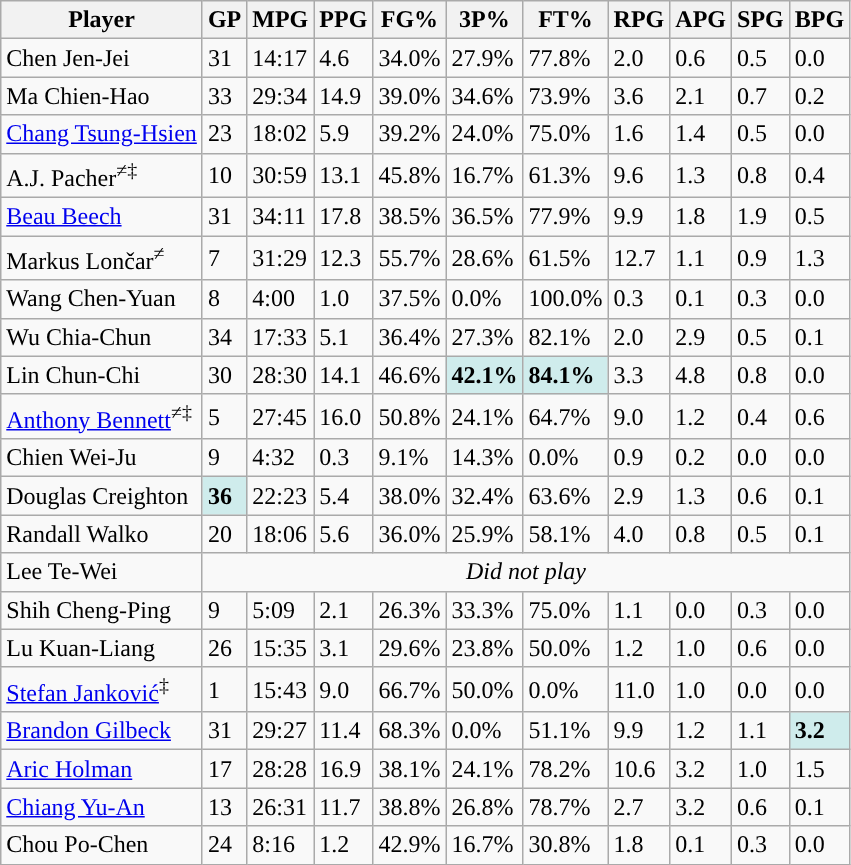<table class="wikitable">
<tr>
<th>Player</th>
<th>GP</th>
<th>MPG</th>
<th>PPG</th>
<th>FG%</th>
<th>3P%</th>
<th>FT%</th>
<th>RPG</th>
<th>APG</th>
<th>SPG</th>
<th>BPG</th>
</tr>
<tr>
<td>Chen Jen-Jei</td>
<td>31</td>
<td>14:17</td>
<td>4.6</td>
<td>34.0%</td>
<td>27.9%</td>
<td>77.8%</td>
<td>2.0</td>
<td>0.6</td>
<td>0.5</td>
<td>0.0</td>
</tr>
<tr>
<td>Ma Chien-Hao</td>
<td>33</td>
<td>29:34</td>
<td>14.9</td>
<td>39.0%</td>
<td>34.6%</td>
<td>73.9%</td>
<td>3.6</td>
<td>2.1</td>
<td>0.7</td>
<td>0.2</td>
</tr>
<tr>
<td><a href='#'>Chang Tsung-Hsien</a></td>
<td>23</td>
<td>18:02</td>
<td>5.9</td>
<td>39.2%</td>
<td>24.0%</td>
<td>75.0%</td>
<td>1.6</td>
<td>1.4</td>
<td>0.5</td>
<td>0.0</td>
</tr>
<tr>
<td>A.J. Pacher<sup>≠‡</sup></td>
<td>10</td>
<td>30:59</td>
<td>13.1</td>
<td>45.8%</td>
<td>16.7%</td>
<td>61.3%</td>
<td>9.6</td>
<td>1.3</td>
<td>0.8</td>
<td>0.4</td>
</tr>
<tr>
<td><a href='#'>Beau Beech</a></td>
<td>31</td>
<td>34:11</td>
<td>17.8</td>
<td>38.5%</td>
<td>36.5%</td>
<td>77.9%</td>
<td>9.9</td>
<td>1.8</td>
<td>1.9</td>
<td>0.5</td>
</tr>
<tr>
<td>Markus Lončar<sup>≠</sup></td>
<td>7</td>
<td>31:29</td>
<td>12.3</td>
<td>55.7%</td>
<td>28.6%</td>
<td>61.5%</td>
<td>12.7</td>
<td>1.1</td>
<td>0.9</td>
<td>1.3</td>
</tr>
<tr>
<td>Wang Chen-Yuan</td>
<td>8</td>
<td>4:00</td>
<td>1.0</td>
<td>37.5%</td>
<td>0.0%</td>
<td>100.0%</td>
<td>0.3</td>
<td>0.1</td>
<td>0.3</td>
<td>0.0</td>
</tr>
<tr>
<td>Wu Chia-Chun</td>
<td>34</td>
<td>17:33</td>
<td>5.1</td>
<td>36.4%</td>
<td>27.3%</td>
<td>82.1%</td>
<td>2.0</td>
<td>2.9</td>
<td>0.5</td>
<td>0.1</td>
</tr>
<tr>
<td>Lin Chun-Chi</td>
<td>30</td>
<td>28:30</td>
<td>14.1</td>
<td>46.6%</td>
<td style="background-color: #CFECEC"><strong>42.1%</strong></td>
<td style="background-color: #CFECEC"><strong>84.1%</strong></td>
<td>3.3</td>
<td>4.8</td>
<td>0.8</td>
<td>0.0</td>
</tr>
<tr>
<td><a href='#'>Anthony Bennett</a><sup>≠‡</sup></td>
<td>5</td>
<td>27:45</td>
<td>16.0</td>
<td>50.8%</td>
<td>24.1%</td>
<td>64.7%</td>
<td>9.0</td>
<td>1.2</td>
<td>0.4</td>
<td>0.6</td>
</tr>
<tr>
<td>Chien Wei-Ju</td>
<td>9</td>
<td>4:32</td>
<td>0.3</td>
<td>9.1%</td>
<td>14.3%</td>
<td>0.0%</td>
<td>0.9</td>
<td>0.2</td>
<td>0.0</td>
<td>0.0</td>
</tr>
<tr>
<td>Douglas Creighton</td>
<td style="background-color: #CFECEC"><strong>36</strong></td>
<td>22:23</td>
<td>5.4</td>
<td>38.0%</td>
<td>32.4%</td>
<td>63.6%</td>
<td>2.9</td>
<td>1.3</td>
<td>0.6</td>
<td>0.1</td>
</tr>
<tr>
<td>Randall Walko</td>
<td>20</td>
<td>18:06</td>
<td>5.6</td>
<td>36.0%</td>
<td>25.9%</td>
<td>58.1%</td>
<td>4.0</td>
<td>0.8</td>
<td>0.5</td>
<td>0.1</td>
</tr>
<tr>
<td>Lee Te-Wei</td>
<td colspan=10 align=center><em>Did not play</em></td>
</tr>
<tr>
<td>Shih Cheng-Ping</td>
<td>9</td>
<td>5:09</td>
<td>2.1</td>
<td>26.3%</td>
<td>33.3%</td>
<td>75.0%</td>
<td>1.1</td>
<td>0.0</td>
<td>0.3</td>
<td>0.0</td>
</tr>
<tr>
<td>Lu Kuan-Liang</td>
<td>26</td>
<td>15:35</td>
<td>3.1</td>
<td>29.6%</td>
<td>23.8%</td>
<td>50.0%</td>
<td>1.2</td>
<td>1.0</td>
<td>0.6</td>
<td>0.0</td>
</tr>
<tr>
<td><a href='#'>Stefan Janković</a><sup>‡</sup></td>
<td>1</td>
<td>15:43</td>
<td>9.0</td>
<td>66.7%</td>
<td>50.0%</td>
<td>0.0%</td>
<td>11.0</td>
<td>1.0</td>
<td>0.0</td>
<td>0.0</td>
</tr>
<tr>
<td><a href='#'>Brandon Gilbeck</a></td>
<td>31</td>
<td>29:27</td>
<td>11.4</td>
<td>68.3%</td>
<td>0.0%</td>
<td>51.1%</td>
<td>9.9</td>
<td>1.2</td>
<td>1.1</td>
<td style="background-color: #CFECEC"><strong>3.2</strong></td>
</tr>
<tr>
<td><a href='#'>Aric Holman</a></td>
<td>17</td>
<td>28:28</td>
<td>16.9</td>
<td>38.1%</td>
<td>24.1%</td>
<td>78.2%</td>
<td>10.6</td>
<td>3.2</td>
<td>1.0</td>
<td>1.5</td>
</tr>
<tr>
<td><a href='#'>Chiang Yu-An</a></td>
<td>13</td>
<td>26:31</td>
<td>11.7</td>
<td>38.8%</td>
<td>26.8%</td>
<td>78.7%</td>
<td>2.7</td>
<td>3.2</td>
<td>0.6</td>
<td>0.1</td>
</tr>
<tr>
<td>Chou Po-Chen</td>
<td>24</td>
<td>8:16</td>
<td>1.2</td>
<td>42.9%</td>
<td>16.7%</td>
<td>30.8%</td>
<td>1.8</td>
<td>0.1</td>
<td>0.3</td>
<td>0.0</td>
</tr>
</table>
